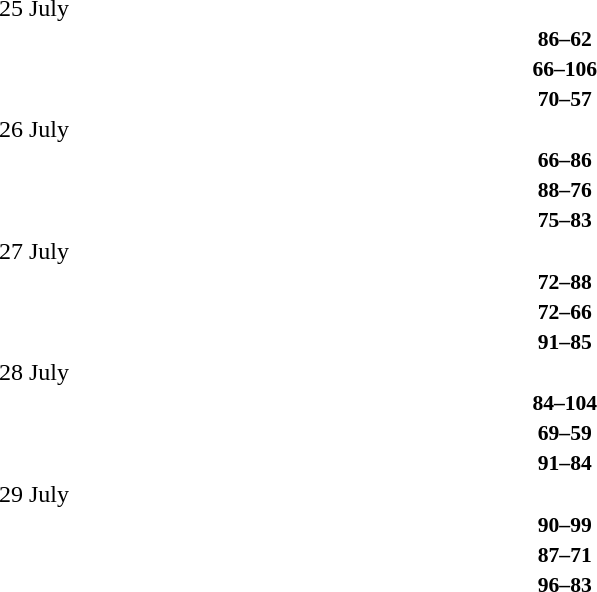<table style="width:60%;" cellspacing="1">
<tr>
<th width=15%></th>
<th width=3%></th>
<th width=6%></th>
<th width=3%></th>
<th width=15%></th>
</tr>
<tr>
<td>25 July</td>
</tr>
<tr style=font-size:90%>
<td align=right><strong></strong></td>
<td></td>
<td align=center><strong>86–62</strong></td>
<td></td>
<td><strong></strong></td>
</tr>
<tr style=font-size:90%>
<td align=right><strong></strong></td>
<td></td>
<td align=center><strong>66–106</strong></td>
<td></td>
<td><strong></strong></td>
</tr>
<tr style=font-size:90%>
<td align=right><strong></strong></td>
<td></td>
<td align=center><strong>70–57</strong></td>
<td></td>
<td><strong></strong></td>
</tr>
<tr>
<td>26 July</td>
</tr>
<tr style=font-size:90%>
<td align=right><strong></strong></td>
<td></td>
<td align=center><strong>66–86</strong></td>
<td></td>
<td><strong></strong></td>
</tr>
<tr style=font-size:90%>
<td align=right><strong></strong></td>
<td></td>
<td align=center><strong>88–76</strong></td>
<td></td>
<td><strong></strong></td>
</tr>
<tr style=font-size:90%>
<td align=right><strong></strong></td>
<td></td>
<td align=center><strong>75–83</strong></td>
<td></td>
<td><strong></strong></td>
</tr>
<tr>
<td>27 July</td>
</tr>
<tr style=font-size:90%>
<td align=right><strong></strong></td>
<td></td>
<td align=center><strong>72–88</strong></td>
<td></td>
<td><strong></strong></td>
</tr>
<tr style=font-size:90%>
<td align=right><strong></strong></td>
<td></td>
<td align=center><strong>72–66</strong></td>
<td></td>
<td><strong></strong></td>
</tr>
<tr style=font-size:90%>
<td align=right><strong></strong></td>
<td></td>
<td align=center><strong>91–85</strong></td>
<td></td>
<td><strong></strong></td>
</tr>
<tr>
<td>28 July</td>
</tr>
<tr style=font-size:90%>
<td align=right><strong></strong></td>
<td></td>
<td align=center><strong>84–104</strong></td>
<td></td>
<td><strong></strong></td>
</tr>
<tr style=font-size:90%>
<td align=right><strong></strong></td>
<td></td>
<td align=center><strong>69–59</strong></td>
<td></td>
<td><strong></strong></td>
</tr>
<tr style=font-size:90%>
<td align=right><strong></strong></td>
<td></td>
<td align=center><strong>91–84</strong></td>
<td></td>
<td><strong></strong></td>
</tr>
<tr>
<td>29 July</td>
</tr>
<tr style=font-size:90%>
<td align=right><strong></strong></td>
<td></td>
<td align=center><strong>90–99</strong></td>
<td></td>
<td><strong></strong></td>
</tr>
<tr style=font-size:90%>
<td align=right><strong></strong></td>
<td></td>
<td align=center><strong>87–71</strong></td>
<td></td>
<td><strong></strong></td>
</tr>
<tr style=font-size:90%>
<td align=right><strong></strong></td>
<td></td>
<td align=center><strong>96–83</strong></td>
<td></td>
<td><strong></strong></td>
</tr>
</table>
